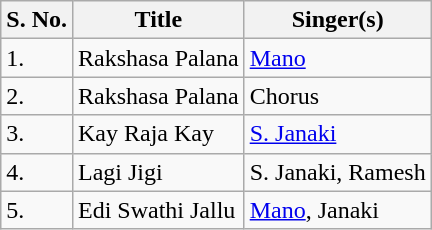<table class="wikitable">
<tr>
<th>S. No.</th>
<th>Title</th>
<th>Singer(s)</th>
</tr>
<tr>
<td>1.</td>
<td>Rakshasa Palana</td>
<td><a href='#'>Mano</a></td>
</tr>
<tr>
<td>2.</td>
<td>Rakshasa Palana</td>
<td>Chorus</td>
</tr>
<tr>
<td>3.</td>
<td>Kay Raja Kay</td>
<td><a href='#'>S. Janaki</a></td>
</tr>
<tr>
<td>4.</td>
<td>Lagi Jigi</td>
<td>S. Janaki, Ramesh</td>
</tr>
<tr>
<td>5.</td>
<td>Edi Swathi Jallu</td>
<td><a href='#'>Mano</a>, Janaki</td>
</tr>
</table>
